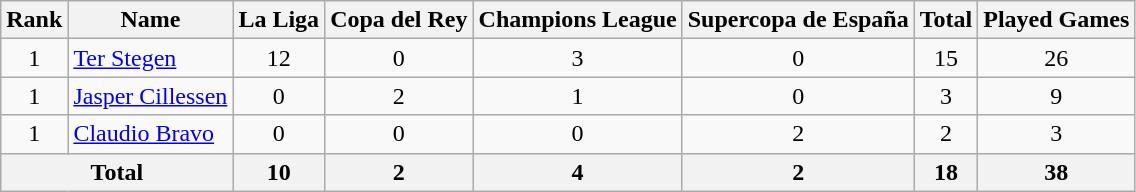<table class="wikitable" style="text-align: center;">
<tr>
<th>Rank</th>
<th>Name</th>
<th>La Liga</th>
<th>Copa del Rey</th>
<th>Champions League</th>
<th>Supercopa de España</th>
<th>Total</th>
<th>Played Games</th>
</tr>
<tr>
<td>1</td>
<td align=left> <a href='#'>Ter Stegen</a></td>
<td>12</td>
<td>0</td>
<td>3</td>
<td>0</td>
<td>15</td>
<td>26</td>
</tr>
<tr>
<td>1</td>
<td align=left> <a href='#'>Jasper Cillessen</a></td>
<td>0</td>
<td>2</td>
<td>1</td>
<td>0</td>
<td>3</td>
<td>9</td>
</tr>
<tr>
<td>1</td>
<td align=left> <a href='#'>Claudio Bravo</a></td>
<td>0</td>
<td>0</td>
<td>0</td>
<td>2</td>
<td>2</td>
<td>3</td>
</tr>
<tr>
<th colspan=2>Total</th>
<th>10</th>
<th>2</th>
<th>4</th>
<th>2</th>
<th>18</th>
<th>38</th>
</tr>
</table>
